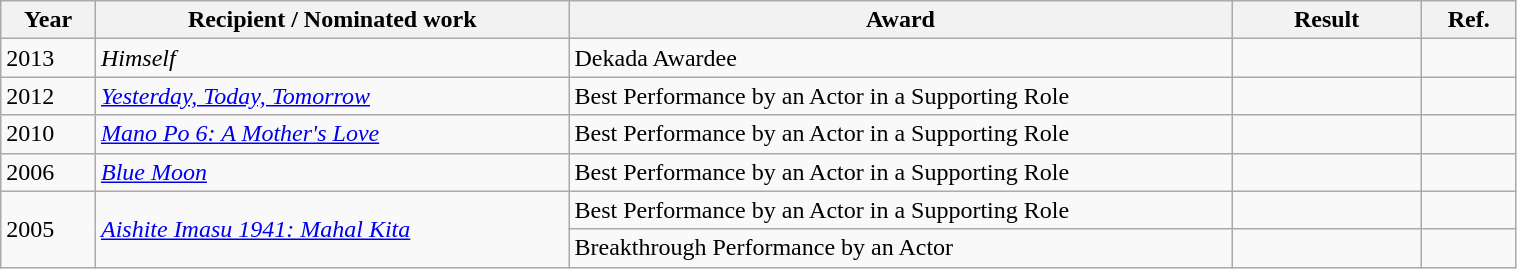<table class="wikitable" style="width:80%">
<tr>
<th scope="col" width="5%" style="white-space: nowrap;">Year</th>
<th scope="col" width="25%" style="white-space: nowrap;">Recipient / Nominated work</th>
<th scope="col" width="35%" style="white-space: nowrap;">Award</th>
<th scope="col" width="10%" style="white-space: nowrap;">Result</th>
<th scope="col" width="5%" style="white-space: nowrap;">Ref.</th>
</tr>
<tr>
<td>2013</td>
<td><em>Himself</em></td>
<td>Dekada Awardee</td>
<td></td>
<td style="text-align:center;"></td>
</tr>
<tr>
<td>2012</td>
<td><em><a href='#'>Yesterday, Today, Tomorrow</a></em></td>
<td>Best Performance by an Actor in a Supporting Role</td>
<td></td>
<td style="text-align:center;"></td>
</tr>
<tr>
<td>2010</td>
<td><em><a href='#'>Mano Po 6: A Mother's Love</a></em></td>
<td>Best Performance by an Actor in a Supporting Role</td>
<td></td>
<td style="text-align:center;"></td>
</tr>
<tr>
<td>2006</td>
<td><em><a href='#'>Blue Moon</a></em></td>
<td>Best Performance by an Actor in a Supporting Role</td>
<td></td>
<td style="text-align:center;"></td>
</tr>
<tr>
<td rowspan="2">2005</td>
<td rowspan="2"><em><a href='#'>Aishite Imasu 1941: Mahal Kita</a></em></td>
<td>Best Performance by an Actor in a Supporting Role</td>
<td></td>
<td style="text-align:center;"></td>
</tr>
<tr>
<td>Breakthrough Performance by an Actor</td>
<td></td>
<td style="text-align:center;"></td>
</tr>
</table>
